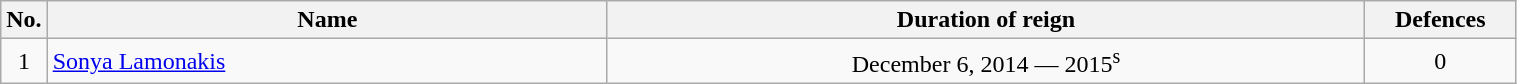<table class="wikitable" width=80%>
<tr>
<th width=3%>No.</th>
<th width=37%>Name</th>
<th width=50%>Duration of reign</th>
<th width=10%>Defences</th>
</tr>
<tr align=center>
<td>1</td>
<td align=left> <a href='#'>Sonya Lamonakis</a></td>
<td>December 6, 2014 — 2015<sup>s</sup></td>
<td>0</td>
</tr>
</table>
